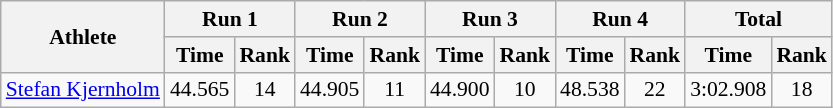<table class="wikitable" border="1" style="font-size:90%">
<tr>
<th rowspan="2">Athlete</th>
<th colspan="2">Run 1</th>
<th colspan="2">Run 2</th>
<th colspan="2">Run 3</th>
<th colspan="2">Run 4</th>
<th colspan="2">Total</th>
</tr>
<tr>
<th>Time</th>
<th>Rank</th>
<th>Time</th>
<th>Rank</th>
<th>Time</th>
<th>Rank</th>
<th>Time</th>
<th>Rank</th>
<th>Time</th>
<th>Rank</th>
</tr>
<tr>
<td><a href='#'>Stefan Kjernholm</a></td>
<td align="center">44.565</td>
<td align="center">14</td>
<td align="center">44.905</td>
<td align="center">11</td>
<td align="center">44.900</td>
<td align="center">10</td>
<td align="center">48.538</td>
<td align="center">22</td>
<td align="center">3:02.908</td>
<td align="center">18</td>
</tr>
</table>
